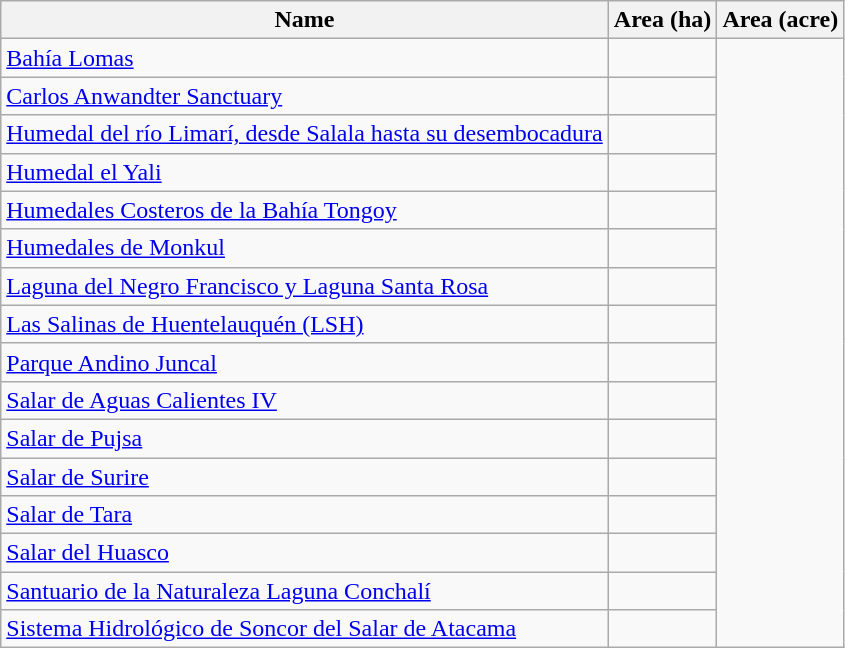<table class="wikitable sortable">
<tr>
<th scope="col" align=left>Name</th>
<th scope="col">Area (ha)</th>
<th scope="col">Area (acre)</th>
</tr>
<tr ---->
<td><a href='#'>Bahía Lomas</a></td>
<td></td>
</tr>
<tr ---->
<td><a href='#'>Carlos Anwandter Sanctuary</a></td>
<td></td>
</tr>
<tr ---->
<td><a href='#'>Humedal del río Limarí, desde Salala hasta su desembocadura</a></td>
<td></td>
</tr>
<tr ---->
<td><a href='#'>Humedal el Yali</a></td>
<td></td>
</tr>
<tr ---->
<td><a href='#'>Humedales Costeros de la Bahía Tongoy</a></td>
<td></td>
</tr>
<tr ---->
<td><a href='#'>Humedales de Monkul</a></td>
<td></td>
</tr>
<tr ---->
<td><a href='#'>Laguna del Negro Francisco y Laguna Santa Rosa</a></td>
<td></td>
</tr>
<tr ---->
<td><a href='#'>Las Salinas de Huentelauquén (LSH)</a></td>
<td></td>
</tr>
<tr ---->
<td><a href='#'>Parque Andino Juncal</a></td>
<td></td>
</tr>
<tr ---->
<td><a href='#'>Salar de Aguas Calientes IV</a></td>
<td></td>
</tr>
<tr ---->
<td><a href='#'>Salar de Pujsa</a></td>
<td></td>
</tr>
<tr ---->
<td><a href='#'>Salar de Surire</a></td>
<td></td>
</tr>
<tr ---->
<td><a href='#'>Salar de Tara</a></td>
<td></td>
</tr>
<tr ---->
<td><a href='#'>Salar del Huasco</a></td>
<td></td>
</tr>
<tr ---->
<td><a href='#'>Santuario de la Naturaleza Laguna Conchalí</a></td>
<td></td>
</tr>
<tr ---->
<td><a href='#'>Sistema Hidrológico de Soncor del Salar de Atacama</a></td>
<td></td>
</tr>
</table>
